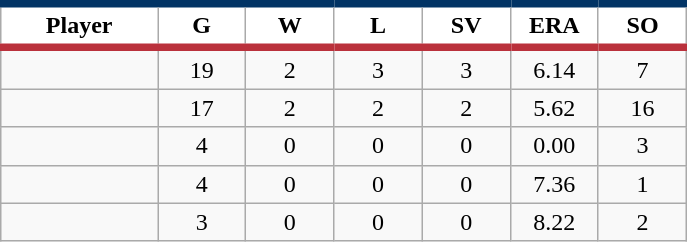<table class="wikitable sortable">
<tr>
<th style="background:#FFFFFF; border-top:#023465 5px solid; border-bottom:#ba313c 5px solid;" width="16%">Player</th>
<th style="background:#FFFFFF; border-top:#023465 5px solid; border-bottom:#ba313c 5px solid;" width="9%">G</th>
<th style="background:#FFFFFF; border-top:#023465 5px solid; border-bottom:#ba313c 5px solid;" width="9%">W</th>
<th style="background:#FFFFFF; border-top:#023465 5px solid; border-bottom:#ba313c 5px solid;" width="9%">L</th>
<th style="background:#FFFFFF; border-top:#023465 5px solid; border-bottom:#ba313c 5px solid;" width="9%">SV</th>
<th style="background:#FFFFFF; border-top:#023465 5px solid; border-bottom:#ba313c 5px solid;" width="9%">ERA</th>
<th style="background:#FFFFFF; border-top:#023465 5px solid; border-bottom:#ba313c 5px solid;" width="9%">SO</th>
</tr>
<tr align="center">
<td></td>
<td>19</td>
<td>2</td>
<td>3</td>
<td>3</td>
<td>6.14</td>
<td>7</td>
</tr>
<tr align="center">
<td></td>
<td>17</td>
<td>2</td>
<td>2</td>
<td>2</td>
<td>5.62</td>
<td>16</td>
</tr>
<tr align="center">
<td></td>
<td>4</td>
<td>0</td>
<td>0</td>
<td>0</td>
<td>0.00</td>
<td>3</td>
</tr>
<tr align="center">
<td></td>
<td>4</td>
<td>0</td>
<td>0</td>
<td>0</td>
<td>7.36</td>
<td>1</td>
</tr>
<tr align="center">
<td></td>
<td>3</td>
<td>0</td>
<td>0</td>
<td>0</td>
<td>8.22</td>
<td>2</td>
</tr>
</table>
